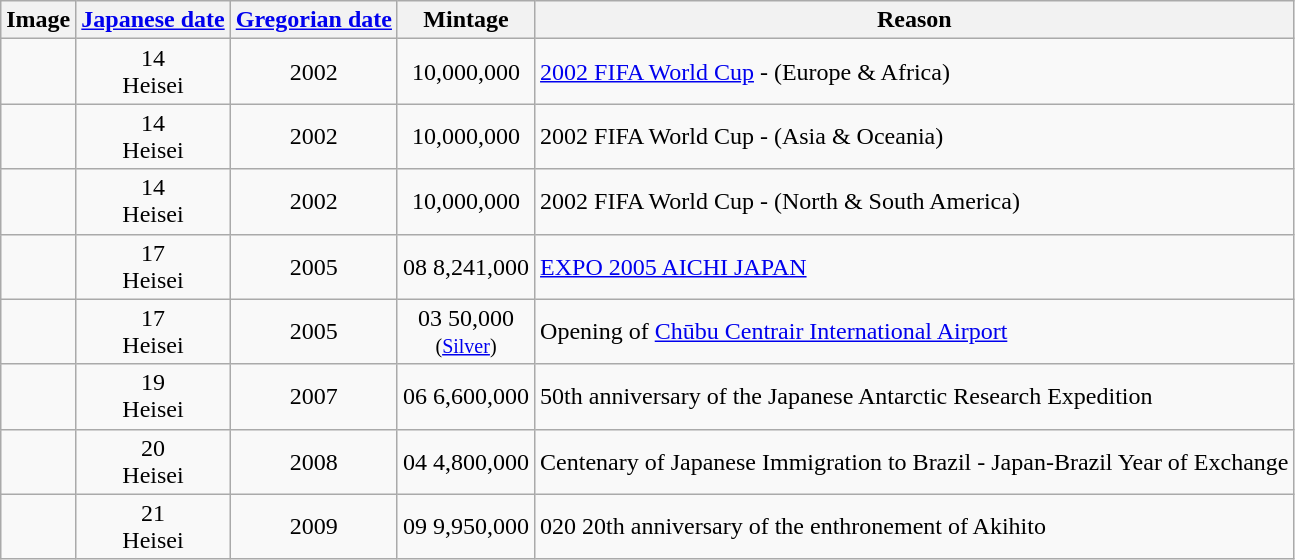<table class="wikitable sortable">
<tr>
<th class="unsortable">Image</th>
<th class="unsortable"><a href='#'>Japanese date</a></th>
<th><a href='#'>Gregorian date</a></th>
<th>Mintage</th>
<th>Reason</th>
</tr>
<tr>
<td></td>
<td align="center">14<br>Heisei</td>
<td align="center">2002</td>
<td align="center">10,000,000</td>
<td><a href='#'>2002 FIFA World Cup</a> - (Europe & Africa)</td>
</tr>
<tr>
<td></td>
<td align="center">14<br>Heisei</td>
<td align="center">2002</td>
<td align="center">10,000,000</td>
<td>2002 FIFA World Cup - (Asia & Oceania)</td>
</tr>
<tr>
<td></td>
<td align="center">14<br>Heisei</td>
<td align="center">2002</td>
<td align="center">10,000,000</td>
<td>2002 FIFA World Cup - (North & South America)</td>
</tr>
<tr>
<td></td>
<td align="center">17<br>Heisei</td>
<td align="center">2005</td>
<td align="center"><span>08</span> 8,241,000</td>
<td><a href='#'>EXPO 2005 AICHI JAPAN</a></td>
</tr>
<tr>
<td></td>
<td align="center">17<br>Heisei</td>
<td align="center">2005</td>
<td align="center"><span>03</span> 50,000<br><small>(<a href='#'>Silver</a>)</small></td>
<td>Opening of <a href='#'>Chūbu Centrair International Airport</a></td>
</tr>
<tr>
<td></td>
<td align="center">19<br>Heisei</td>
<td align="center">2007</td>
<td align="center"><span>06</span> 6,600,000</td>
<td>50th anniversary of the Japanese Antarctic Research Expedition</td>
</tr>
<tr>
<td></td>
<td align="center">20<br>Heisei</td>
<td align="center">2008</td>
<td align="center"><span>04</span> 4,800,000</td>
<td>Centenary of Japanese Immigration to Brazil - Japan-Brazil Year of Exchange</td>
</tr>
<tr>
<td></td>
<td align="center">21<br>Heisei</td>
<td align="center">2009</td>
<td align="center"><span>09</span> 9,950,000</td>
<td><span>020</span> 20th anniversary of the enthronement of Akihito</td>
</tr>
</table>
